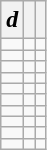<table class="wikitable">
<tr>
<th><em>d</em></th>
<th></th>
<th></th>
</tr>
<tr>
<td></td>
<td></td>
<td></td>
</tr>
<tr>
<td></td>
<td></td>
<td></td>
</tr>
<tr>
<td></td>
<td></td>
<td></td>
</tr>
<tr>
<td></td>
<td></td>
<td></td>
</tr>
<tr>
<td></td>
<td></td>
<td></td>
</tr>
<tr>
<td></td>
<td></td>
<td></td>
</tr>
<tr>
<td></td>
<td></td>
<td></td>
</tr>
<tr>
<td></td>
<td></td>
<td></td>
</tr>
<tr>
<td></td>
<td></td>
<td></td>
</tr>
<tr>
<td></td>
<td></td>
<td></td>
</tr>
</table>
